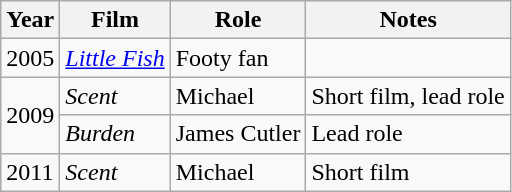<table class="wikitable">
<tr>
<th>Year</th>
<th>Film</th>
<th>Role</th>
<th>Notes</th>
</tr>
<tr>
<td>2005</td>
<td><em><a href='#'>Little Fish</a></em></td>
<td>Footy fan</td>
<td></td>
</tr>
<tr>
<td rowspan=2>2009</td>
<td><em>Scent</em></td>
<td>Michael</td>
<td>Short film, lead role</td>
</tr>
<tr>
<td><em>Burden</em></td>
<td>James Cutler</td>
<td>Lead role</td>
</tr>
<tr>
<td>2011</td>
<td><em>Scent</em></td>
<td>Michael</td>
<td>Short film</td>
</tr>
</table>
